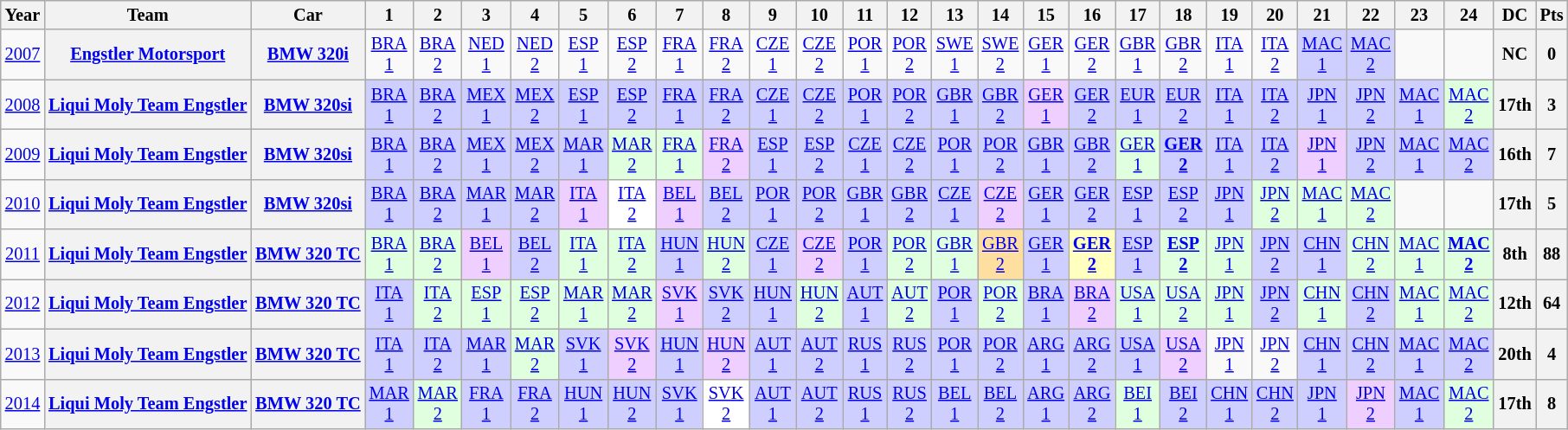<table class="wikitable" style="text-align:center; font-size:85%">
<tr>
<th>Year</th>
<th>Team</th>
<th>Car</th>
<th>1</th>
<th>2</th>
<th>3</th>
<th>4</th>
<th>5</th>
<th>6</th>
<th>7</th>
<th>8</th>
<th>9</th>
<th>10</th>
<th>11</th>
<th>12</th>
<th>13</th>
<th>14</th>
<th>15</th>
<th>16</th>
<th>17</th>
<th>18</th>
<th>19</th>
<th>20</th>
<th>21</th>
<th>22</th>
<th>23</th>
<th>24</th>
<th>DC</th>
<th>Pts</th>
</tr>
<tr>
<td><a href='#'>2007</a></td>
<th><a href='#'>Engstler Motorsport</a></th>
<th><a href='#'>BMW 320i</a></th>
<td><a href='#'>BRA<br>1</a></td>
<td><a href='#'>BRA<br>2</a></td>
<td><a href='#'>NED<br>1</a></td>
<td><a href='#'>NED<br>2</a></td>
<td><a href='#'>ESP<br>1</a></td>
<td><a href='#'>ESP<br>2</a></td>
<td><a href='#'>FRA<br>1</a></td>
<td><a href='#'>FRA<br>2</a></td>
<td><a href='#'>CZE<br>1</a></td>
<td><a href='#'>CZE<br>2</a></td>
<td><a href='#'>POR<br>1</a></td>
<td><a href='#'>POR<br>2</a></td>
<td><a href='#'>SWE<br>1</a></td>
<td><a href='#'>SWE<br>2</a></td>
<td><a href='#'>GER<br>1</a></td>
<td><a href='#'>GER<br>2</a></td>
<td><a href='#'>GBR<br>1</a></td>
<td><a href='#'>GBR<br>2</a></td>
<td><a href='#'>ITA<br>1</a></td>
<td><a href='#'>ITA<br>2</a></td>
<td style="background:#cfcfff;"><a href='#'>MAC<br>1</a><br></td>
<td style="background:#cfcfff;"><a href='#'>MAC<br>2</a><br></td>
<td></td>
<td></td>
<th>NC</th>
<th>0</th>
</tr>
<tr>
<td><a href='#'>2008</a></td>
<th><a href='#'>Liqui Moly Team Engstler</a></th>
<th><a href='#'>BMW 320si</a></th>
<td style="background:#cfcfff;"><a href='#'>BRA<br>1</a><br></td>
<td style="background:#cfcfff;"><a href='#'>BRA<br>2</a><br></td>
<td style="background:#cfcfff;"><a href='#'>MEX<br>1</a><br></td>
<td style="background:#cfcfff;"><a href='#'>MEX<br>2</a><br></td>
<td style="background:#cfcfff;"><a href='#'>ESP<br>1</a><br></td>
<td style="background:#cfcfff;"><a href='#'>ESP<br>2</a><br></td>
<td style="background:#cfcfff;"><a href='#'>FRA<br>1</a><br></td>
<td style="background:#cfcfff;"><a href='#'>FRA<br>2</a><br></td>
<td style="background:#cfcfff;"><a href='#'>CZE<br>1</a><br></td>
<td style="background:#cfcfff;"><a href='#'>CZE<br>2</a><br></td>
<td style="background:#cfcfff;"><a href='#'>POR<br>1</a><br></td>
<td style="background:#cfcfff;"><a href='#'>POR<br>2</a><br></td>
<td style="background:#cfcfff;"><a href='#'>GBR<br>1</a><br></td>
<td style="background:#cfcfff;"><a href='#'>GBR<br>2</a><br></td>
<td style="background:#efcfff;"><a href='#'>GER<br>1</a><br> </td>
<td style="background:#cfcfff;"><a href='#'>GER<br>2</a><br></td>
<td style="background:#cfcfff;"><a href='#'>EUR<br>1</a><br></td>
<td style="background:#cfcfff;"><a href='#'>EUR<br>2</a><br></td>
<td style="background:#cfcfff;"><a href='#'>ITA<br>1</a><br></td>
<td style="background:#cfcfff;"><a href='#'>ITA<br>2</a><br></td>
<td style="background:#cfcfff;"><a href='#'>JPN<br>1</a><br></td>
<td style="background:#cfcfff;"><a href='#'>JPN<br>2</a><br></td>
<td style="background:#cfcfff;"><a href='#'>MAC<br>1</a><br></td>
<td style="background:#dfffdf;"><a href='#'>MAC<br>2</a><br></td>
<th>17th</th>
<th>3</th>
</tr>
<tr>
<td><a href='#'>2009</a></td>
<th><a href='#'>Liqui Moly Team Engstler</a></th>
<th><a href='#'>BMW 320si</a></th>
<td style="background:#cfcfff;"><a href='#'>BRA<br>1</a><br></td>
<td style="background:#cfcfff;"><a href='#'>BRA<br>2</a><br></td>
<td style="background:#cfcfff;"><a href='#'>MEX<br>1</a><br></td>
<td style="background:#cfcfff;"><a href='#'>MEX<br>2</a><br></td>
<td style="background:#cfcfff;"><a href='#'>MAR<br>1</a><br></td>
<td style="background:#dfffdf;"><a href='#'>MAR<br>2</a><br></td>
<td style="background:#dfffdf;"><a href='#'>FRA<br>1</a><br></td>
<td style="background:#efcfff;"><a href='#'>FRA<br>2</a><br></td>
<td style="background:#cfcfff;"><a href='#'>ESP<br>1</a><br></td>
<td style="background:#cfcfff;"><a href='#'>ESP<br>2</a><br></td>
<td style="background:#cfcfff;"><a href='#'>CZE<br>1</a><br></td>
<td style="background:#cfcfff;"><a href='#'>CZE<br>2</a><br></td>
<td style="background:#cfcfff;"><a href='#'>POR<br>1</a><br></td>
<td style="background:#cfcfff;"><a href='#'>POR<br>2</a><br></td>
<td style="background:#cfcfff;"><a href='#'>GBR<br>1</a><br></td>
<td style="background:#cfcfff;"><a href='#'>GBR<br>2</a><br></td>
<td style="background:#dfffdf;"><a href='#'>GER<br>1</a><br> </td>
<td style="background:#cfcfff;"><strong><a href='#'>GER<br>2</a></strong><br></td>
<td style="background:#cfcfff;"><a href='#'>ITA<br>1</a><br></td>
<td style="background:#cfcfff;"><a href='#'>ITA<br>2</a><br></td>
<td style="background:#efcfff;"><a href='#'>JPN<br>1</a><br></td>
<td style="background:#cfcfff;"><a href='#'>JPN<br>2</a><br></td>
<td style="background:#cfcfff;"><a href='#'>MAC<br>1</a><br></td>
<td style="background:#cfcfff;"><a href='#'>MAC<br>2</a><br></td>
<th>16th</th>
<th>7</th>
</tr>
<tr>
<td><a href='#'>2010</a></td>
<th><a href='#'>Liqui Moly Team Engstler</a></th>
<th><a href='#'>BMW 320si</a></th>
<td style="background:#cfcfff;"><a href='#'>BRA<br>1</a><br></td>
<td style="background:#cfcfff;"><a href='#'>BRA<br>2</a><br></td>
<td style="background:#cfcfff;"><a href='#'>MAR<br>1</a><br></td>
<td style="background:#cfcfff;"><a href='#'>MAR<br>2</a><br></td>
<td style="background:#efcfff;"><a href='#'>ITA<br>1</a><br></td>
<td style="background:#ffffff;"><a href='#'>ITA<br>2</a><br></td>
<td style="background:#efcfff;"><a href='#'>BEL<br>1</a><br></td>
<td style="background:#cfcfff;"><a href='#'>BEL<br>2</a><br></td>
<td style="background:#cfcfff;"><a href='#'>POR<br>1</a><br></td>
<td style="background:#cfcfff;"><a href='#'>POR<br>2</a><br></td>
<td style="background:#cfcfff;"><a href='#'>GBR<br>1</a><br></td>
<td style="background:#cfcfff;"><a href='#'>GBR<br>2</a><br></td>
<td style="background:#cfcfff;"><a href='#'>CZE<br>1</a><br></td>
<td style="background:#efcfff;"><a href='#'>CZE<br>2</a><br></td>
<td style="background:#cfcfff;"><a href='#'>GER<br>1</a><br></td>
<td style="background:#cfcfff;"><a href='#'>GER<br>2</a><br></td>
<td style="background:#cfcfff;"><a href='#'>ESP<br>1</a><br></td>
<td style="background:#cfcfff;"><a href='#'>ESP<br>2</a><br></td>
<td style="background:#cfcfff;"><a href='#'>JPN<br>1</a><br></td>
<td style="background:#dfffdf;"><a href='#'>JPN<br>2</a><br></td>
<td style="background:#dfffdf;"><a href='#'>MAC<br>1</a><br></td>
<td style="background:#dfffdf;"><a href='#'>MAC<br>2</a><br></td>
<td></td>
<td></td>
<th>17th</th>
<th>5</th>
</tr>
<tr>
<td><a href='#'>2011</a></td>
<th><a href='#'>Liqui Moly Team Engstler</a></th>
<th><a href='#'>BMW 320 TC</a></th>
<td style="background:#dfffdf;"><a href='#'>BRA<br>1</a><br></td>
<td style="background:#dfffdf;"><a href='#'>BRA<br>2</a><br></td>
<td style="background:#efcfff;"><a href='#'>BEL<br>1</a><br></td>
<td style="background:#cfcfff;"><a href='#'>BEL<br>2</a><br></td>
<td style="background:#dfffdf;"><a href='#'>ITA<br>1</a><br></td>
<td style="background:#dfffdf;"><a href='#'>ITA<br>2</a><br></td>
<td style="background:#cfcfff;"><a href='#'>HUN<br>1</a><br></td>
<td style="background:#dfffdf;"><a href='#'>HUN<br>2</a><br></td>
<td style="background:#cfcfff;"><a href='#'>CZE<br>1</a><br></td>
<td style="background:#efcfff;"><a href='#'>CZE<br>2</a><br></td>
<td style="background:#cfcfff;"><a href='#'>POR<br>1</a><br></td>
<td style="background:#dfffdf;"><a href='#'>POR<br>2</a><br></td>
<td style="background:#dfffdf;"><a href='#'>GBR<br>1</a><br></td>
<td style="background:#ffdf9f;"><a href='#'>GBR<br>2</a><br></td>
<td style="background:#cfcfff;"><a href='#'>GER<br>1</a><br></td>
<td style="background:#ffffbf;"><strong><a href='#'>GER<br>2</a></strong><br></td>
<td style="background:#cfcfff;"><a href='#'>ESP<br>1</a><br></td>
<td style="background:#dfffdf;"><strong><a href='#'>ESP<br>2</a></strong><br></td>
<td style="background:#dfffdf;"><a href='#'>JPN<br>1</a><br></td>
<td style="background:#cfcfff;"><a href='#'>JPN<br>2</a><br></td>
<td style="background:#cfcfff;"><a href='#'>CHN<br>1</a><br></td>
<td style="background:#dfffdf;"><a href='#'>CHN<br>2</a><br></td>
<td style="background:#dfffdf;"><a href='#'>MAC<br>1</a><br></td>
<td style="background:#dfffdf;"><strong><a href='#'>MAC<br>2</a></strong><br></td>
<th>8th</th>
<th>88</th>
</tr>
<tr>
<td><a href='#'>2012</a></td>
<th><a href='#'>Liqui Moly Team Engstler</a></th>
<th><a href='#'>BMW 320 TC</a></th>
<td style="background:#cfcfff;"><a href='#'>ITA<br>1</a><br></td>
<td style="background:#dfffdf;"><a href='#'>ITA<br>2</a><br></td>
<td style="background:#dfffdf;"><a href='#'>ESP<br>1</a><br></td>
<td style="background:#dfffdf;"><a href='#'>ESP<br>2</a><br></td>
<td style="background:#dfffdf;"><a href='#'>MAR<br>1</a><br></td>
<td style="background:#dfffdf;"><a href='#'>MAR<br>2</a><br></td>
<td style="background:#efcfff;"><a href='#'>SVK<br>1</a><br></td>
<td style="background:#cfcfff;"><a href='#'>SVK<br>2</a><br></td>
<td style="background:#cfcfff;"><a href='#'>HUN<br>1</a><br></td>
<td style="background:#dfffdf;"><a href='#'>HUN<br>2</a><br></td>
<td style="background:#cfcfff;"><a href='#'>AUT<br>1</a><br></td>
<td style="background:#dfffdf;"><a href='#'>AUT<br>2</a><br></td>
<td style="background:#cfcfff;"><a href='#'>POR<br>1</a><br></td>
<td style="background:#dfffdf;"><a href='#'>POR<br>2</a><br></td>
<td style="background:#cfcfff;"><a href='#'>BRA<br>1</a><br></td>
<td style="background:#efcfff;"><a href='#'>BRA<br>2</a><br></td>
<td style="background:#dfffdf;"><a href='#'>USA<br>1</a><br></td>
<td style="background:#dfffdf;"><a href='#'>USA<br>2</a><br></td>
<td style="background:#dfffdf;"><a href='#'>JPN<br>1</a><br></td>
<td style="background:#cfcfff;"><a href='#'>JPN<br>2</a><br></td>
<td style="background:#dfffdf;"><a href='#'>CHN<br>1</a><br></td>
<td style="background:#cfcfff;"><a href='#'>CHN<br>2</a><br></td>
<td style="background:#dfffdf;"><a href='#'>MAC<br>1</a><br></td>
<td style="background:#dfffdf;"><a href='#'>MAC<br>2</a><br></td>
<th>12th</th>
<th>64</th>
</tr>
<tr>
<td><a href='#'>2013</a></td>
<th><a href='#'>Liqui Moly Team Engstler</a></th>
<th><a href='#'>BMW 320 TC</a></th>
<td style="background:#cfcfff;"><a href='#'>ITA<br>1</a><br></td>
<td style="background:#cfcfff;"><a href='#'>ITA<br>2</a><br></td>
<td style="background:#cfcfff;"><a href='#'>MAR<br>1</a><br></td>
<td style="background:#DFFFDF;"><a href='#'>MAR<br>2</a><br></td>
<td style="background:#cfcfff;"><a href='#'>SVK<br>1</a><br></td>
<td style="background:#efcfff;"><a href='#'>SVK<br>2</a><br></td>
<td style="background:#cfcfff;"><a href='#'>HUN<br>1</a><br></td>
<td style="background:#efcfff;"><a href='#'>HUN<br>2</a><br></td>
<td style="background:#cfcfff;"><a href='#'>AUT<br>1</a><br></td>
<td style="background:#cfcfff;"><a href='#'>AUT<br>2</a><br></td>
<td style="background:#cfcfff;"><a href='#'>RUS<br>1</a><br></td>
<td style="background:#cfcfff;"><a href='#'>RUS<br>2</a><br></td>
<td style="background:#cfcfff;"><a href='#'>POR<br>1</a><br></td>
<td style="background:#cfcfff;"><a href='#'>POR<br>2</a><br></td>
<td style="background:#cfcfff;"><a href='#'>ARG<br>1</a><br></td>
<td style="background:#cfcfff;"><a href='#'>ARG<br>2</a><br></td>
<td style="background:#cfcfff;"><a href='#'>USA<br>1</a><br></td>
<td style="background:#efcfff;"><a href='#'>USA<br>2</a><br></td>
<td><a href='#'>JPN<br>1</a></td>
<td><a href='#'>JPN<br>2</a></td>
<td style="background:#cfcfff;"><a href='#'>CHN<br>1</a><br></td>
<td style="background:#cfcfff;"><a href='#'>CHN<br>2</a><br></td>
<td style="background:#cfcfff;"><a href='#'>MAC<br>1</a><br></td>
<td style="background:#cfcfff;"><a href='#'>MAC<br>2</a><br></td>
<th>20th</th>
<th>4</th>
</tr>
<tr>
<td><a href='#'>2014</a></td>
<th><a href='#'>Liqui Moly Team Engstler</a></th>
<th><a href='#'>BMW 320 TC</a></th>
<td style="background:#CFCFFF;"><a href='#'>MAR<br>1</a><br></td>
<td style="background:#DFFFDF;"><a href='#'>MAR<br>2</a><br></td>
<td style="background:#CFCFFF;"><a href='#'>FRA<br>1</a><br></td>
<td style="background:#CFCFFF;"><a href='#'>FRA<br>2</a><br></td>
<td style="background:#CFCFFF;"><a href='#'>HUN<br>1</a><br></td>
<td style="background:#CFCFFF;"><a href='#'>HUN<br>2</a><br></td>
<td style="background:#CFCFFF;"><a href='#'>SVK<br>1</a><br></td>
<td style="background:#FFFFFF;"><a href='#'>SVK<br>2</a><br></td>
<td style="background:#CFCFFF;"><a href='#'>AUT<br>1</a><br></td>
<td style="background:#CFCFFF;"><a href='#'>AUT<br>2</a><br></td>
<td style="background:#CFCFFF;"><a href='#'>RUS<br>1</a><br></td>
<td style="background:#CFCFFF;"><a href='#'>RUS<br>2</a><br></td>
<td style="background:#CFCFFF;"><a href='#'>BEL<br>1</a><br></td>
<td style="background:#CFCFFF;"><a href='#'>BEL<br>2</a><br></td>
<td style="background:#CFCFFF;"><a href='#'>ARG<br>1</a><br></td>
<td style="background:#CFCFFF;"><a href='#'>ARG<br>2</a><br></td>
<td style="background:#DFFFDF;"><a href='#'>BEI<br>1</a><br></td>
<td style="background:#CFCFFF;"><a href='#'>BEI<br>2</a><br></td>
<td style="background:#CFCFFF;"><a href='#'>CHN<br>1</a><br></td>
<td style="background:#CFCFFF;"><a href='#'>CHN<br>2</a><br></td>
<td style="background:#CFCFFF;"><a href='#'>JPN<br>1</a><br></td>
<td style="background:#EFCFFF;"><a href='#'>JPN<br>2</a><br></td>
<td style="background:#CFCFFF;"><a href='#'>MAC<br>1</a><br></td>
<td style="background:#DFFFDF;"><a href='#'>MAC<br>2</a><br></td>
<th>17th</th>
<th>8</th>
</tr>
</table>
